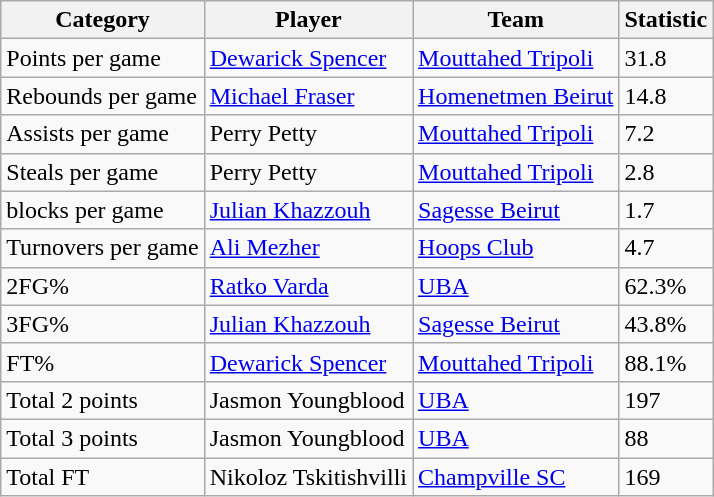<table class="wikitable">
<tr>
<th>Category</th>
<th>Player</th>
<th>Team</th>
<th>Statistic</th>
</tr>
<tr>
<td>Points per game</td>
<td><a href='#'>Dewarick Spencer</a></td>
<td><a href='#'>Mouttahed Tripoli</a></td>
<td>31.8</td>
</tr>
<tr>
<td>Rebounds per game</td>
<td><a href='#'>Michael Fraser</a></td>
<td><a href='#'>Homenetmen Beirut</a></td>
<td>14.8</td>
</tr>
<tr>
<td>Assists per game</td>
<td>Perry Petty</td>
<td><a href='#'>Mouttahed Tripoli</a></td>
<td>7.2</td>
</tr>
<tr>
<td>Steals per game</td>
<td>Perry Petty</td>
<td><a href='#'>Mouttahed Tripoli</a></td>
<td>2.8</td>
</tr>
<tr>
<td>blocks per game</td>
<td><a href='#'>Julian Khazzouh</a></td>
<td><a href='#'>Sagesse Beirut</a></td>
<td>1.7</td>
</tr>
<tr>
<td>Turnovers per game</td>
<td><a href='#'>Ali Mezher</a></td>
<td><a href='#'>Hoops Club</a></td>
<td>4.7</td>
</tr>
<tr>
<td>2FG%</td>
<td><a href='#'>Ratko Varda</a></td>
<td><a href='#'>UBA</a></td>
<td>62.3%</td>
</tr>
<tr>
<td>3FG%</td>
<td><a href='#'>Julian Khazzouh</a></td>
<td><a href='#'>Sagesse Beirut</a></td>
<td>43.8%</td>
</tr>
<tr>
<td>FT%</td>
<td><a href='#'>Dewarick Spencer</a></td>
<td><a href='#'>Mouttahed Tripoli</a></td>
<td>88.1%</td>
</tr>
<tr>
<td>Total 2 points</td>
<td>Jasmon Youngblood</td>
<td><a href='#'>UBA</a></td>
<td>197</td>
</tr>
<tr>
<td>Total 3 points</td>
<td>Jasmon Youngblood</td>
<td><a href='#'>UBA</a></td>
<td>88</td>
</tr>
<tr>
<td>Total FT</td>
<td>Nikoloz Tskitishvilli</td>
<td><a href='#'>Champville SC</a></td>
<td>169</td>
</tr>
</table>
